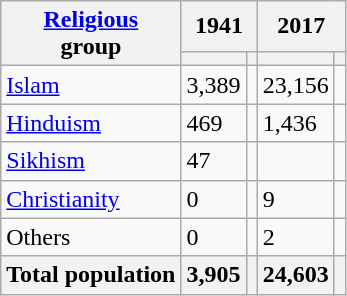<table class="wikitable sortable">
<tr>
<th rowspan="2"><a href='#'>Religious</a><br>group</th>
<th colspan="2">1941</th>
<th colspan="2">2017</th>
</tr>
<tr>
<th><a href='#'></a></th>
<th></th>
<th></th>
<th></th>
</tr>
<tr>
<td><a href='#'>Islam</a> </td>
<td>3,389</td>
<td></td>
<td>23,156</td>
<td></td>
</tr>
<tr>
<td><a href='#'>Hinduism</a> </td>
<td>469</td>
<td></td>
<td>1,436</td>
<td></td>
</tr>
<tr>
<td><a href='#'>Sikhism</a> </td>
<td>47</td>
<td></td>
<td></td>
<td></td>
</tr>
<tr>
<td><a href='#'>Christianity</a> </td>
<td>0</td>
<td></td>
<td>9</td>
<td></td>
</tr>
<tr>
<td>Others</td>
<td>0</td>
<td></td>
<td>2</td>
<td></td>
</tr>
<tr>
<th>Total population</th>
<th>3,905</th>
<th></th>
<th>24,603</th>
<th></th>
</tr>
</table>
